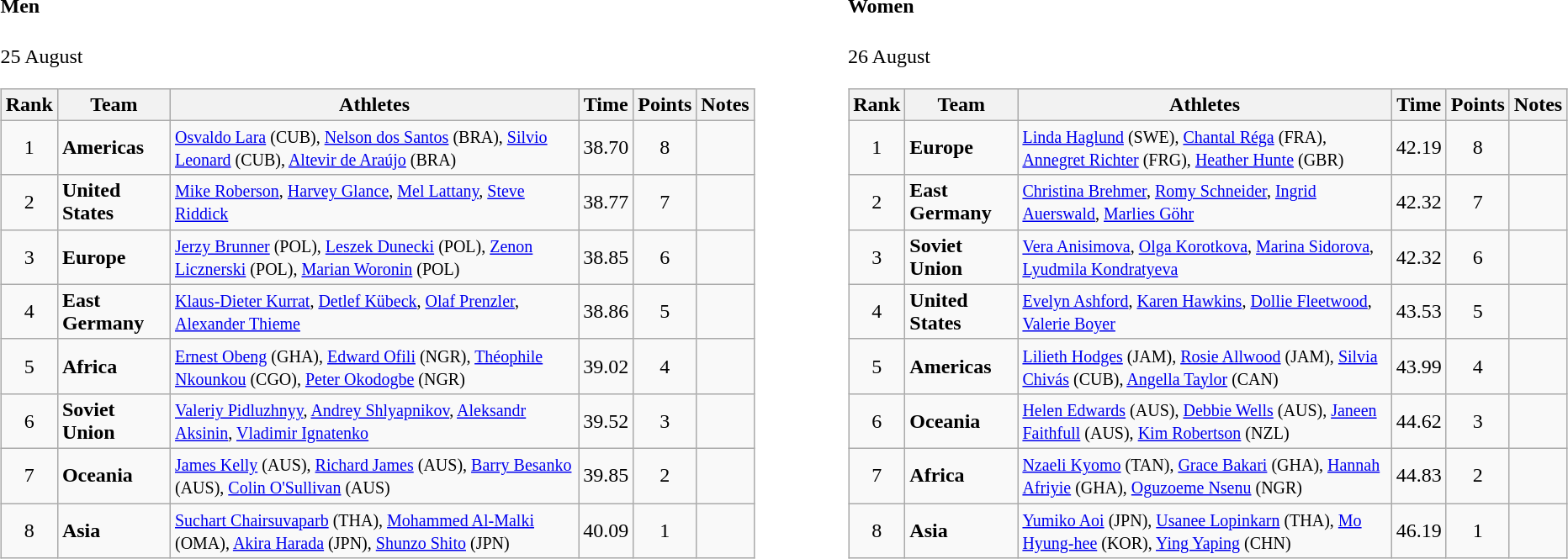<table>
<tr>
<td valign="top"><br><h4>Men</h4>25 August<table class="wikitable" style="text-align:center">
<tr>
<th>Rank</th>
<th>Team</th>
<th>Athletes</th>
<th>Time</th>
<th>Points</th>
<th>Notes</th>
</tr>
<tr>
<td>1</td>
<td align=left><strong>Americas</strong></td>
<td align="left"><small><a href='#'>Osvaldo Lara</a> (CUB), <a href='#'>Nelson dos Santos</a> (BRA), <a href='#'>Silvio Leonard</a> (CUB), <a href='#'>Altevir de Araújo</a> (BRA)</small></td>
<td>38.70</td>
<td>8</td>
<td></td>
</tr>
<tr>
<td>2</td>
<td align=left><strong>United States</strong></td>
<td align="left"><small><a href='#'>Mike Roberson</a>, <a href='#'>Harvey Glance</a>, <a href='#'>Mel Lattany</a>, <a href='#'>Steve Riddick</a> </small></td>
<td>38.77</td>
<td>7</td>
<td></td>
</tr>
<tr>
<td>3</td>
<td align=left><strong>Europe</strong></td>
<td align="left"><small><a href='#'>Jerzy Brunner</a> (POL), <a href='#'>Leszek Dunecki</a> (POL), <a href='#'>Zenon Licznerski</a> (POL), <a href='#'>Marian Woronin</a> (POL) </small></td>
<td>38.85</td>
<td>6</td>
<td></td>
</tr>
<tr>
<td>4</td>
<td align=left><strong>East Germany</strong></td>
<td align="left"><small><a href='#'>Klaus-Dieter Kurrat</a>, <a href='#'>Detlef Kübeck</a>, <a href='#'>Olaf Prenzler</a>, <a href='#'>Alexander Thieme</a></small></td>
<td>38.86</td>
<td>5</td>
<td></td>
</tr>
<tr>
<td>5</td>
<td align=left><strong>Africa</strong></td>
<td align="left"><small><a href='#'>Ernest Obeng</a> (GHA), <a href='#'>Edward Ofili</a> (NGR), <a href='#'>Théophile Nkounkou</a> (CGO), <a href='#'>Peter Okodogbe</a> (NGR) </small></td>
<td>39.02</td>
<td>4</td>
<td></td>
</tr>
<tr>
<td>6</td>
<td align=left><strong>Soviet Union</strong></td>
<td align="left"><small><a href='#'>Valeriy Pidluzhnyy</a>, <a href='#'>Andrey Shlyapnikov</a>, <a href='#'>Aleksandr Aksinin</a>, <a href='#'>Vladimir Ignatenko</a> </small></td>
<td>39.52</td>
<td>3</td>
<td></td>
</tr>
<tr>
<td>7</td>
<td align=left><strong>Oceania</strong></td>
<td align="left"><small><a href='#'>James Kelly</a> (AUS), <a href='#'>Richard James</a> (AUS), <a href='#'>Barry Besanko</a> (AUS), <a href='#'>Colin O'Sullivan</a> (AUS) </small></td>
<td>39.85</td>
<td>2</td>
<td></td>
</tr>
<tr>
<td>8</td>
<td align=left><strong>Asia</strong></td>
<td align="left"><small><a href='#'>Suchart Chairsuvaparb</a> (THA), <a href='#'>Mohammed Al-Malki</a> (OMA), <a href='#'>Akira Harada</a> (JPN), <a href='#'>Shunzo Shito</a> (JPN) </small></td>
<td>40.09</td>
<td>1</td>
<td></td>
</tr>
</table>
</td>
<td width="50"> </td>
<td valign="top"><br><h4>Women</h4>26 August<table class="wikitable" style="text-align:center">
<tr>
<th>Rank</th>
<th>Team</th>
<th>Athletes</th>
<th>Time</th>
<th>Points</th>
<th>Notes</th>
</tr>
<tr>
<td>1</td>
<td align=left><strong>Europe</strong></td>
<td align="left"><small><a href='#'>Linda Haglund</a> (SWE), <a href='#'>Chantal Réga</a> (FRA), <a href='#'>Annegret Richter</a> (FRG), <a href='#'>Heather Hunte</a> (GBR) </small></td>
<td>42.19</td>
<td>8</td>
<td></td>
</tr>
<tr>
<td>2</td>
<td align=left><strong>East Germany</strong></td>
<td align="left"><small><a href='#'>Christina Brehmer</a>, <a href='#'>Romy Schneider</a>, <a href='#'>Ingrid Auerswald</a>, <a href='#'>Marlies Göhr</a> </small></td>
<td>42.32</td>
<td>7</td>
<td></td>
</tr>
<tr>
<td>3</td>
<td align=left><strong>Soviet Union</strong></td>
<td align="left"><small><a href='#'>Vera Anisimova</a>, <a href='#'>Olga Korotkova</a>, <a href='#'>Marina Sidorova</a>, <a href='#'>Lyudmila Kondratyeva</a> </small></td>
<td>42.32</td>
<td>6</td>
<td></td>
</tr>
<tr>
<td>4</td>
<td align=left><strong>United States</strong></td>
<td align="left"><small><a href='#'>Evelyn Ashford</a>, <a href='#'>Karen Hawkins</a>, <a href='#'>Dollie Fleetwood</a>, <a href='#'>Valerie Boyer</a> </small></td>
<td>43.53</td>
<td>5</td>
<td></td>
</tr>
<tr>
<td>5</td>
<td align=left><strong>Americas</strong></td>
<td align="left"><small><a href='#'>Lilieth Hodges</a> (JAM), <a href='#'>Rosie Allwood</a> (JAM), <a href='#'>Silvia Chivás</a> (CUB), <a href='#'>Angella Taylor</a> (CAN) </small></td>
<td>43.99</td>
<td>4</td>
<td></td>
</tr>
<tr>
<td>6</td>
<td align=left><strong>Oceania</strong></td>
<td align="left"><small><a href='#'>Helen Edwards</a> (AUS), <a href='#'>Debbie Wells</a> (AUS), <a href='#'>Janeen Faithfull</a> (AUS), <a href='#'>Kim Robertson</a> (NZL) </small></td>
<td>44.62</td>
<td>3</td>
<td></td>
</tr>
<tr>
<td>7</td>
<td align=left><strong>Africa</strong></td>
<td align="left"><small><a href='#'>Nzaeli Kyomo</a> (TAN), <a href='#'>Grace Bakari</a> (GHA), <a href='#'>Hannah Afriyie</a> (GHA), <a href='#'>Oguzoeme Nsenu</a> (NGR) </small></td>
<td>44.83</td>
<td>2</td>
<td></td>
</tr>
<tr>
<td>8</td>
<td align=left><strong>Asia</strong></td>
<td align="left"><small><a href='#'>Yumiko Aoi</a> (JPN), <a href='#'>Usanee Lopinkarn</a> (THA), <a href='#'>Mo Hyung-hee</a> (KOR), <a href='#'>Ying Yaping</a> (CHN) </small></td>
<td>46.19</td>
<td>1</td>
<td></td>
</tr>
</table>
</td>
</tr>
</table>
